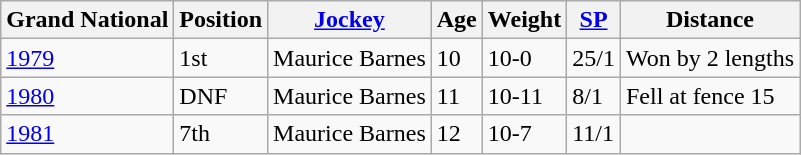<table class="wikitable sortable">
<tr>
<th>Grand National</th>
<th>Position</th>
<th><a href='#'>Jockey</a></th>
<th>Age</th>
<th>Weight</th>
<th><a href='#'>SP</a></th>
<th>Distance</th>
</tr>
<tr>
<td><a href='#'>1979</a></td>
<td>1st</td>
<td>Maurice Barnes</td>
<td>10</td>
<td>10-0</td>
<td>25/1</td>
<td>Won by 2 lengths</td>
</tr>
<tr>
<td><a href='#'>1980</a></td>
<td>DNF</td>
<td>Maurice Barnes</td>
<td>11</td>
<td>10-11</td>
<td>8/1</td>
<td>Fell at fence 15</td>
</tr>
<tr>
<td><a href='#'>1981</a></td>
<td>7th</td>
<td>Maurice Barnes</td>
<td>12</td>
<td>10-7</td>
<td>11/1</td>
<td></td>
</tr>
</table>
